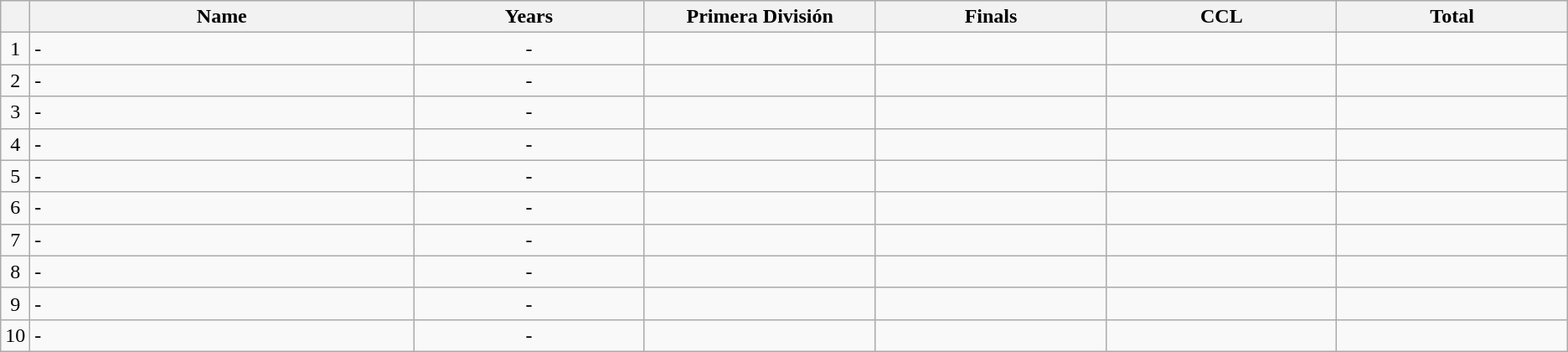<table class="wikitable sortable" style="text-align: center;">
<tr>
<th></th>
<th width=25%>Name</th>
<th width=15%>Years</th>
<th width=15%>Primera División</th>
<th width=15%>Finals</th>
<th width=15%>CCL</th>
<th width=15%>Total</th>
</tr>
<tr>
<td>1</td>
<td style="text-align:left;">-</td>
<td>-</td>
<td></td>
<td></td>
<td></td>
<td></td>
</tr>
<tr>
<td>2</td>
<td style="text-align:left;">-</td>
<td>-</td>
<td></td>
<td></td>
<td></td>
<td></td>
</tr>
<tr>
<td>3</td>
<td style="text-align:left;">-</td>
<td>-</td>
<td></td>
<td></td>
<td></td>
<td></td>
</tr>
<tr>
<td>4</td>
<td style="text-align:left;">-</td>
<td>-</td>
<td></td>
<td></td>
<td></td>
<td></td>
</tr>
<tr>
<td>5</td>
<td style="text-align:left;">-</td>
<td>-</td>
<td></td>
<td></td>
<td></td>
<td></td>
</tr>
<tr>
<td>6</td>
<td style="text-align:left;">-</td>
<td>-</td>
<td></td>
<td></td>
<td></td>
<td></td>
</tr>
<tr>
<td>7</td>
<td style="text-align:left;">-</td>
<td>-</td>
<td></td>
<td></td>
<td></td>
<td></td>
</tr>
<tr>
<td>8</td>
<td style="text-align:left;">-</td>
<td>-</td>
<td></td>
<td></td>
<td></td>
<td></td>
</tr>
<tr>
<td>9</td>
<td style="text-align:left;">-</td>
<td>-</td>
<td></td>
<td></td>
<td></td>
<td></td>
</tr>
<tr>
<td>10</td>
<td style="text-align:left;">-</td>
<td>-</td>
<td></td>
<td></td>
<td></td>
<td></td>
</tr>
</table>
